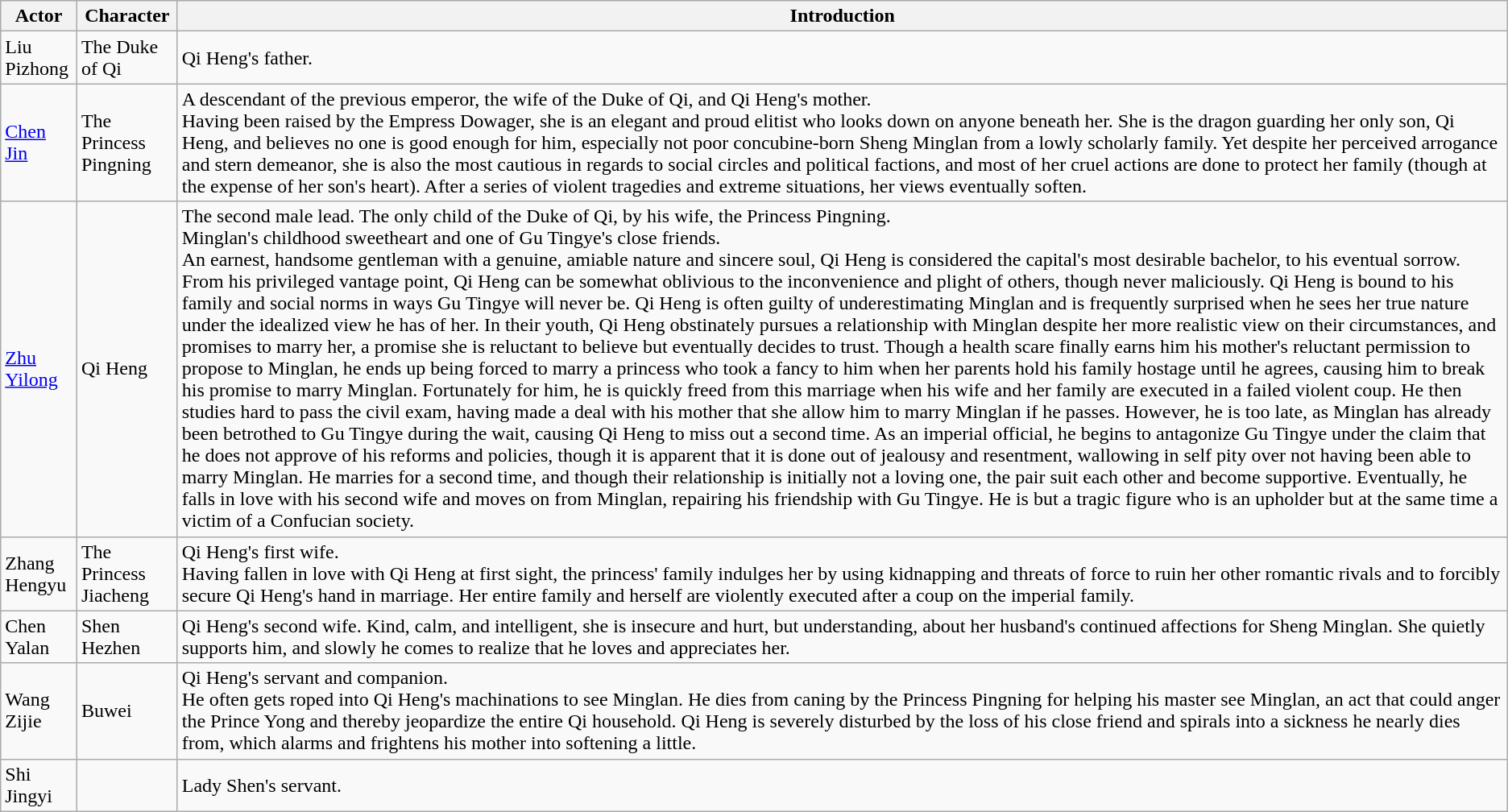<table class="wikitable">
<tr>
<th>Actor</th>
<th>Character</th>
<th>Introduction</th>
</tr>
<tr>
<td>Liu Pizhong</td>
<td>The Duke of Qi</td>
<td>Qi Heng's father.</td>
</tr>
<tr>
<td><a href='#'>Chen Jin</a></td>
<td>The Princess Pingning</td>
<td>A descendant of the previous emperor, the wife of the Duke of Qi, and Qi Heng's mother.<br> Having been raised by the Empress Dowager, she is an elegant and proud elitist who looks down on anyone beneath her. She is the dragon guarding her only son, Qi Heng, and believes no one is good enough for him, especially not poor concubine-born Sheng Minglan from a lowly scholarly family. Yet despite her perceived arrogance and stern demeanor, she is also the most cautious in regards to social circles and political factions, and most of her cruel actions are done to protect her family (though at the expense of her son's heart). After a series of violent tragedies and extreme situations, her views eventually soften.</td>
</tr>
<tr>
<td><a href='#'>Zhu Yilong</a></td>
<td>Qi Heng</td>
<td>The second male lead. The only child of the Duke of Qi, by his wife, the Princess Pingning. <br> Minglan's childhood sweetheart and one of Gu Tingye's close friends.<br> An earnest, handsome gentleman with a genuine, amiable nature and sincere soul, Qi Heng is considered the capital's most desirable bachelor, to his eventual sorrow. From his privileged vantage point, Qi Heng can be somewhat oblivious to the inconvenience and plight of others, though never maliciously. Qi Heng is bound to his family and social norms in ways Gu Tingye will never be. Qi Heng is often guilty of underestimating Minglan and is frequently surprised when he sees her true nature under the idealized view he has of her. In their youth, Qi Heng obstinately pursues a relationship with Minglan despite her more realistic view on their circumstances, and promises to marry her, a promise she is reluctant to believe but eventually decides to trust. Though a health scare finally earns him his mother's reluctant permission to propose to Minglan, he ends up being forced to marry a princess who took a fancy to him when her parents hold his family hostage until he agrees, causing him to break his promise to marry Minglan. Fortunately for him, he is quickly freed from this marriage when his wife and her family are executed in a failed violent coup. He then studies hard to pass the civil exam, having made a deal with his mother that she allow him to marry Minglan if he passes. However, he is too late, as Minglan has already been betrothed to Gu Tingye during the wait, causing Qi Heng to miss out a second time. As an imperial official, he begins to antagonize Gu Tingye under the claim that he does not approve of his reforms and policies, though it is apparent that it is done out of jealousy and resentment, wallowing in self pity over not having been able to marry Minglan. He marries for a second time, and though their relationship is initially not a loving one, the pair suit each other and become supportive. Eventually, he falls in love with his second wife and moves on from Minglan, repairing his friendship with Gu Tingye. He is but a tragic figure who is an upholder but at the same time a victim of a Confucian society.</td>
</tr>
<tr>
<td>Zhang Hengyu</td>
<td>The Princess Jiacheng</td>
<td>Qi Heng's first wife.<br> Having fallen in love with Qi Heng at first sight, the princess' family indulges her by using kidnapping and threats of force to ruin her other romantic rivals and to forcibly secure Qi Heng's hand in marriage. Her entire family and herself are violently executed after a coup on the imperial family.</td>
</tr>
<tr>
<td>Chen Yalan</td>
<td>Shen Hezhen</td>
<td>Qi Heng's second wife. Kind, calm, and intelligent, she is insecure and hurt, but understanding, about her husband's continued affections for Sheng Minglan. She quietly supports him, and slowly he comes to realize that he loves and appreciates her.</td>
</tr>
<tr>
<td>Wang Zijie</td>
<td>Buwei</td>
<td>Qi Heng's servant and companion.<br> He often gets roped into Qi Heng's machinations to see Minglan. He dies from caning by the Princess Pingning for helping his master see Minglan, an act that could anger the Prince Yong and thereby jeopardize the entire Qi household. Qi Heng is severely disturbed by the loss of his close friend and spirals into a sickness he nearly dies from, which alarms and frightens his mother into softening a little.</td>
</tr>
<tr>
<td>Shi Jingyi</td>
<td></td>
<td>Lady Shen's servant.</td>
</tr>
</table>
